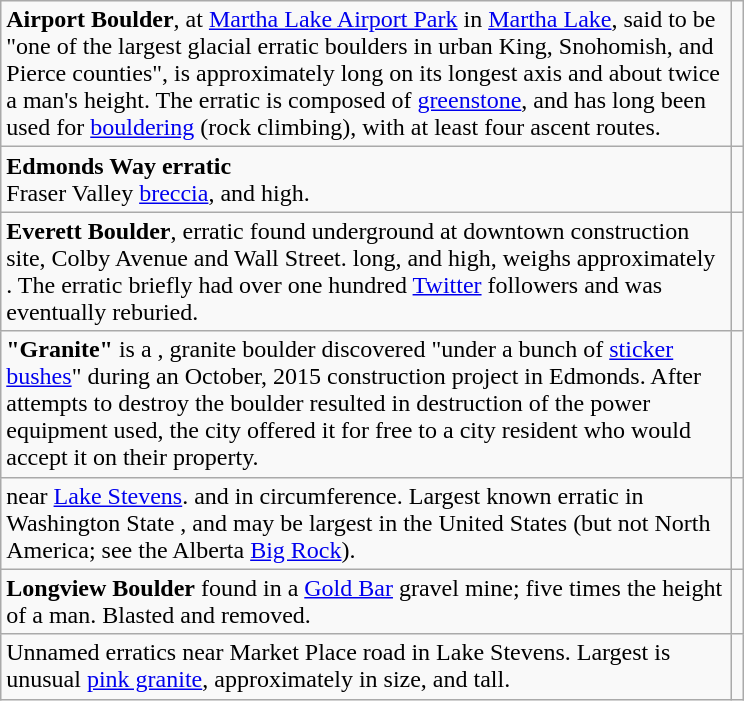<table class="wikitable">
<tr>
<td style="width:30em;vertical-align:top;"><strong>Airport Boulder</strong>, at <a href='#'>Martha Lake Airport Park</a> in <a href='#'>Martha Lake</a>, said to be "one of the largest glacial erratic boulders in urban King, Snohomish, and Pierce counties", is approximately  long on its longest axis and about twice a man's height. The erratic is composed of <a href='#'>greenstone</a>, and has long been used for <a href='#'>bouldering</a> (rock climbing), with at least four ascent routes.<br></td>
<td></td>
</tr>
<tr>
<td style="width:30em;vertical-align:top;"><strong>Edmonds Way erratic</strong><br>Fraser Valley <a href='#'>breccia</a>,  and  high.<br> </td>
<td></td>
</tr>
<tr>
<td style="width:30em;vertical-align:top;"><strong>Everett Boulder</strong>, erratic found  underground at downtown construction site, Colby Avenue and Wall Street.  long, and  high, weighs approximately . The erratic briefly had over one hundred <a href='#'>Twitter</a> followers and was eventually reburied.<br></td>
<td></td>
</tr>
<tr>
<td style="width:30em;vertical-align:top;"><strong>"Granite"</strong> is a ,  granite boulder discovered "under a bunch of <a href='#'>sticker bushes</a>" during an October, 2015 construction project in Edmonds. After attempts to destroy the boulder resulted in destruction of the power equipment used, the city offered it for free to a city resident who would accept it on their property.<br></td>
<td></td>
</tr>
<tr>
<td style="width:30em;vertical-align:top;"><strong></strong> near <a href='#'>Lake Stevens</a>.   and  in circumference. Largest known erratic in Washington State , and may be largest in the United States (but not North America; see the Alberta <a href='#'>Big Rock</a>).<br></td>
<td></td>
</tr>
<tr>
<td style="width:30em;vertical-align:top;"><strong>Longview Boulder</strong> found in a <a href='#'>Gold Bar</a> gravel mine; five times the height of a man. Blasted and removed.<br></td>
<td></td>
</tr>
<tr>
<td style="width:30em;vertical-align:top;">Unnamed erratics near Market Place road in Lake Stevens. Largest is unusual <a href='#'>pink granite</a>, approximately  in size, and  tall.<br></td>
<td></td>
</tr>
</table>
